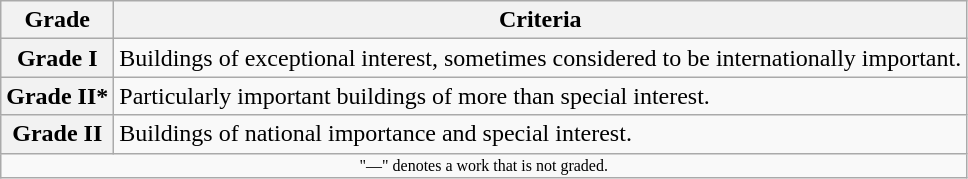<table class="wikitable" border="1">
<tr>
<th>Grade</th>
<th>Criteria</th>
</tr>
<tr>
<th>Grade I</th>
<td>Buildings of exceptional interest, sometimes considered to be internationally important.</td>
</tr>
<tr>
<th>Grade II*</th>
<td>Particularly important buildings of more than special interest.</td>
</tr>
<tr>
<th>Grade II</th>
<td>Buildings of national importance and special interest.</td>
</tr>
<tr>
<td align="center" colspan="14" style="font-size: 8pt">"—" denotes a work that is not graded.</td>
</tr>
</table>
